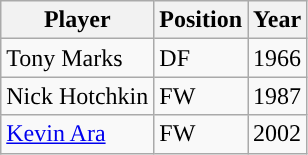<table class="wikitable"; style= "text-align: ">
<tr>
<th width=px>Player</th>
<th width=px>Position</th>
<th width=px>Year</th>
</tr>
<tr>
<td>Tony Marks</td>
<td>DF</td>
<td>1966</td>
</tr>
<tr>
<td>Nick Hotchkin</td>
<td>FW</td>
<td>1987</td>
</tr>
<tr>
<td><a href='#'>Kevin Ara</a></td>
<td>FW</td>
<td>2002</td>
</tr>
</table>
